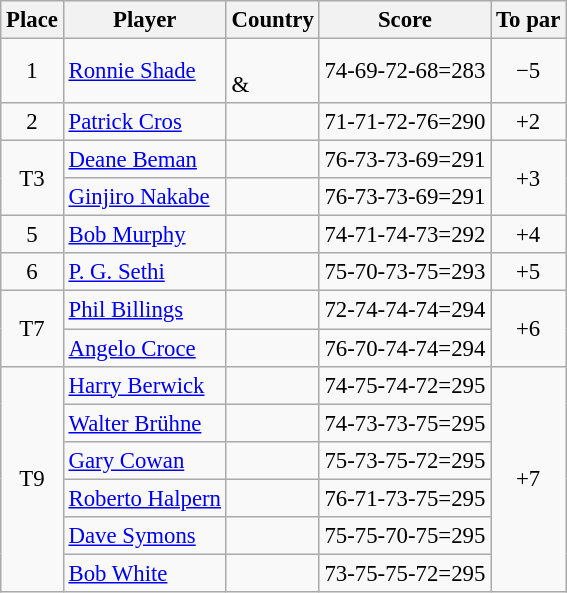<table class="wikitable" style="font-size:95%;">
<tr>
<th>Place</th>
<th>Player</th>
<th>Country</th>
<th>Score</th>
<th>To par</th>
</tr>
<tr>
<td align=center>1</td>
<td><a href='#'>Ronnie Shade</a></td>
<td><br>& </td>
<td>74-69-72-68=283</td>
<td align=center>−5</td>
</tr>
<tr>
<td align=center>2</td>
<td><a href='#'>Patrick Cros</a></td>
<td></td>
<td>71-71-72-76=290</td>
<td align=center>+2</td>
</tr>
<tr>
<td align=center rowspan=2>T3</td>
<td><a href='#'>Deane Beman</a></td>
<td></td>
<td>76-73-73-69=291</td>
<td align=center rowspan=2>+3</td>
</tr>
<tr>
<td><a href='#'>Ginjiro Nakabe</a></td>
<td></td>
<td>76-73-73-69=291</td>
</tr>
<tr>
<td align=center>5</td>
<td><a href='#'>Bob Murphy</a></td>
<td></td>
<td>74-71-74-73=292</td>
<td align=center>+4</td>
</tr>
<tr>
<td align=center>6</td>
<td><a href='#'>P. G. Sethi</a></td>
<td></td>
<td>75-70-73-75=293</td>
<td align=center>+5</td>
</tr>
<tr>
<td align=center rowspan=2>T7</td>
<td><a href='#'>Phil Billings</a></td>
<td></td>
<td>72-74-74-74=294</td>
<td align=center rowspan=2>+6</td>
</tr>
<tr>
<td><a href='#'>Angelo Croce</a></td>
<td></td>
<td>76-70-74-74=294</td>
</tr>
<tr>
<td align=center rowspan=6>T9</td>
<td><a href='#'>Harry Berwick</a></td>
<td></td>
<td>74-75-74-72=295</td>
<td align=center rowspan=6>+7</td>
</tr>
<tr>
<td><a href='#'>Walter Brühne</a></td>
<td></td>
<td>74-73-73-75=295</td>
</tr>
<tr>
<td><a href='#'>Gary Cowan</a></td>
<td></td>
<td>75-73-75-72=295</td>
</tr>
<tr>
<td><a href='#'>Roberto Halpern</a></td>
<td></td>
<td>76-71-73-75=295</td>
</tr>
<tr>
<td><a href='#'>Dave Symons</a></td>
<td></td>
<td>75-75-70-75=295</td>
</tr>
<tr>
<td><a href='#'>Bob White</a></td>
<td></td>
<td>73-75-75-72=295</td>
</tr>
</table>
